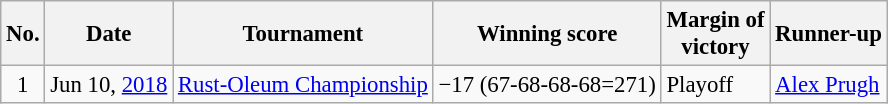<table class="wikitable" style="font-size:95%;">
<tr>
<th>No.</th>
<th>Date</th>
<th>Tournament</th>
<th>Winning score</th>
<th>Margin of<br>victory</th>
<th>Runner-up</th>
</tr>
<tr>
<td align=center>1</td>
<td>Jun 10, <a href='#'>2018</a></td>
<td><a href='#'>Rust-Oleum Championship</a></td>
<td>−17 (67-68-68-68=271)</td>
<td>Playoff</td>
<td> <a href='#'>Alex Prugh</a></td>
</tr>
</table>
